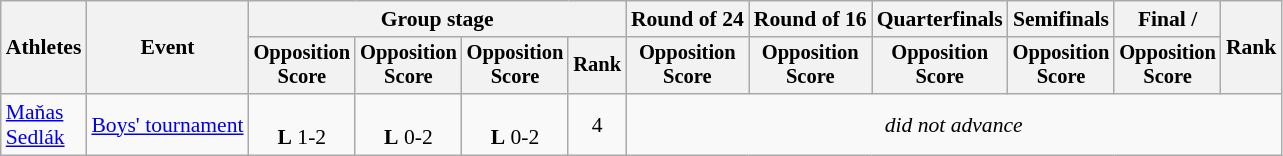<table class=wikitable style="font-size:90%">
<tr>
<th rowspan="2">Athletes</th>
<th rowspan="2">Event</th>
<th colspan=4>Group stage</th>
<th>Round of 24</th>
<th>Round of 16</th>
<th>Quarterfinals</th>
<th>Semifinals</th>
<th>Final / </th>
<th rowspan=2>Rank</th>
</tr>
<tr style="font-size:95%">
<th>Opposition<br>Score</th>
<th>Opposition<br>Score</th>
<th>Opposition<br>Score</th>
<th>Rank</th>
<th>Opposition<br>Score</th>
<th>Opposition<br>Score</th>
<th>Opposition<br>Score</th>
<th>Opposition<br>Score</th>
<th>Opposition<br>Score</th>
</tr>
<tr align=center>
<td align=left><a href='#'>Maňas</a><br><a href='#'>Sedlák</a></td>
<td align=left><a href='#'>Boys' tournament</a></td>
<td><br> <strong>L</strong> 1-2</td>
<td><br> <strong>L</strong> 0-2</td>
<td><br> <strong>L</strong> 0-2</td>
<td>4</td>
<td Colspan=6><em>did not advance</em></td>
</tr>
</table>
